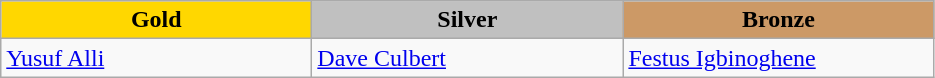<table class="wikitable" style="text-align:left">
<tr align="center">
<td width=200 bgcolor=gold><strong>Gold</strong></td>
<td width=200 bgcolor=silver><strong>Silver</strong></td>
<td width=200 bgcolor=CC9966><strong>Bronze</strong></td>
</tr>
<tr>
<td><a href='#'>Yusuf Alli</a><br><em></em></td>
<td><a href='#'>Dave Culbert</a><br><em></em></td>
<td><a href='#'>Festus Igbinoghene</a><br><em></em></td>
</tr>
</table>
